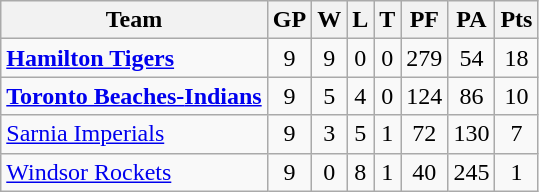<table class="wikitable">
<tr>
<th>Team</th>
<th>GP</th>
<th>W</th>
<th>L</th>
<th>T</th>
<th>PF</th>
<th>PA</th>
<th>Pts</th>
</tr>
<tr align="center">
<td align="left"><strong><a href='#'>Hamilton Tigers</a></strong></td>
<td>9</td>
<td>9</td>
<td>0</td>
<td>0</td>
<td>279</td>
<td>54</td>
<td>18</td>
</tr>
<tr align="center">
<td align="left"><strong><a href='#'>Toronto Beaches-</a><a href='#'>Indians</a></strong></td>
<td>9</td>
<td>5</td>
<td>4</td>
<td>0</td>
<td>124</td>
<td>86</td>
<td>10</td>
</tr>
<tr align="center">
<td align="left"><a href='#'>Sarnia Imperials</a></td>
<td>9</td>
<td>3</td>
<td>5</td>
<td>1</td>
<td>72</td>
<td>130</td>
<td>7</td>
</tr>
<tr align="center">
<td align="left"><a href='#'>Windsor Rockets</a></td>
<td>9</td>
<td>0</td>
<td>8</td>
<td>1</td>
<td>40</td>
<td>245</td>
<td>1</td>
</tr>
</table>
